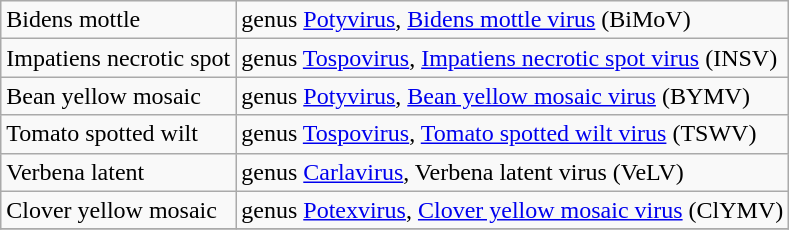<table class="wikitable" style="clear">
<tr>
<td>Bidens mottle</td>
<td>genus <a href='#'>Potyvirus</a>, <a href='#'>Bidens mottle virus</a> (BiMoV)</td>
</tr>
<tr>
<td>Impatiens necrotic spot</td>
<td>genus <a href='#'>Tospovirus</a>, <a href='#'>Impatiens necrotic spot virus</a> (INSV)</td>
</tr>
<tr>
<td>Bean yellow mosaic</td>
<td>genus <a href='#'>Potyvirus</a>, <a href='#'>Bean yellow mosaic virus</a> (BYMV)</td>
</tr>
<tr>
<td>Tomato spotted wilt</td>
<td>genus <a href='#'>Tospovirus</a>, <a href='#'>Tomato spotted wilt virus</a> (TSWV)</td>
</tr>
<tr>
<td>Verbena latent</td>
<td>genus <a href='#'>Carlavirus</a>, Verbena latent virus (VeLV)</td>
</tr>
<tr>
<td>Clover yellow mosaic</td>
<td>genus <a href='#'>Potexvirus</a>, <a href='#'>Clover yellow mosaic virus</a> (ClYMV)</td>
</tr>
<tr>
</tr>
</table>
